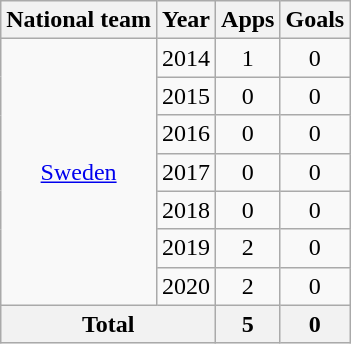<table class="wikitable" style="text-align:center">
<tr>
<th>National team</th>
<th>Year</th>
<th>Apps</th>
<th>Goals</th>
</tr>
<tr>
<td rowspan="7"><a href='#'>Sweden</a></td>
<td>2014</td>
<td>1</td>
<td>0</td>
</tr>
<tr>
<td>2015</td>
<td>0</td>
<td>0</td>
</tr>
<tr>
<td>2016</td>
<td>0</td>
<td>0</td>
</tr>
<tr>
<td>2017</td>
<td>0</td>
<td>0</td>
</tr>
<tr>
<td>2018</td>
<td>0</td>
<td>0</td>
</tr>
<tr>
<td>2019</td>
<td>2</td>
<td>0</td>
</tr>
<tr>
<td>2020</td>
<td>2</td>
<td>0</td>
</tr>
<tr>
<th colspan="2">Total</th>
<th>5</th>
<th>0</th>
</tr>
</table>
